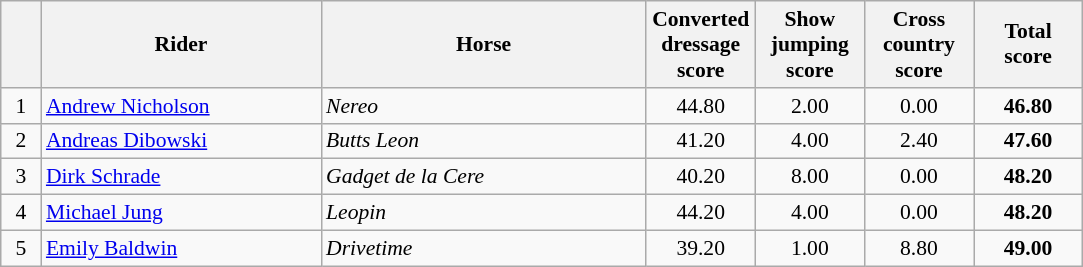<table class="wikitable" style="font-size: 90%">
<tr>
<th width=20></th>
<th width=180>Rider</th>
<th width=210>Horse</th>
<th width=66>Converted dressage<br>score</th>
<th width=66>Show jumping<br>score</th>
<th width=66>Cross country<br>score</th>
<th width=66>Total<br>score</th>
</tr>
<tr>
<td align=center>1</td>
<td> <a href='#'>Andrew Nicholson</a></td>
<td><em>Nereo</em></td>
<td align=center>44.80</td>
<td align=center>2.00</td>
<td align=center>0.00</td>
<td align=center><strong>46.80</strong></td>
</tr>
<tr>
<td align=center>2</td>
<td> <a href='#'>Andreas Dibowski</a></td>
<td><em>Butts Leon</em></td>
<td align=center>41.20</td>
<td align=center>4.00</td>
<td align=center>2.40</td>
<td align=center><strong>47.60</strong></td>
</tr>
<tr>
<td align=center>3</td>
<td> <a href='#'>Dirk Schrade</a></td>
<td><em>Gadget de la Cere</em></td>
<td align=center>40.20</td>
<td align=center>8.00</td>
<td align=center>0.00</td>
<td align=center><strong>48.20</strong></td>
</tr>
<tr>
<td align=center>4</td>
<td> <a href='#'>Michael Jung</a></td>
<td><em>Leopin</em></td>
<td align=center>44.20</td>
<td align=center>4.00</td>
<td align=center>0.00</td>
<td align=center><strong>48.20</strong></td>
</tr>
<tr>
<td align=center>5</td>
<td> <a href='#'>Emily Baldwin</a></td>
<td><em>Drivetime</em></td>
<td align=center>39.20</td>
<td align=center>1.00</td>
<td align=center>8.80</td>
<td align=center><strong>49.00</strong></td>
</tr>
</table>
